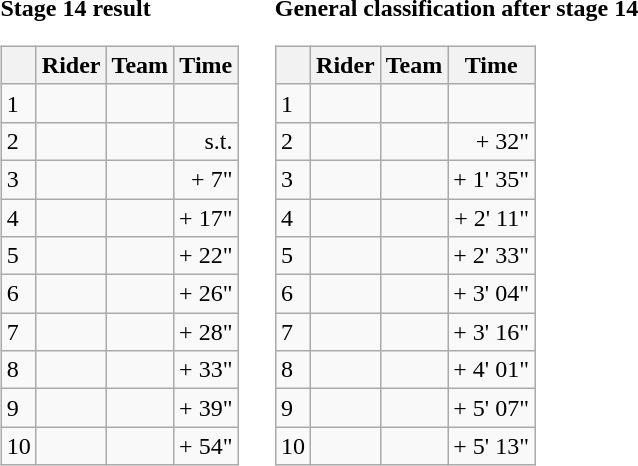<table>
<tr>
<td><strong>Stage 14 result</strong><br><table class="wikitable">
<tr>
<th></th>
<th>Rider</th>
<th>Team</th>
<th>Time</th>
</tr>
<tr>
<td>1</td>
<td></td>
<td></td>
<td align="right"></td>
</tr>
<tr>
<td>2</td>
<td></td>
<td></td>
<td align="right">s.t.</td>
</tr>
<tr>
<td>3</td>
<td></td>
<td></td>
<td align="right">+ 7"</td>
</tr>
<tr>
<td>4</td>
<td></td>
<td></td>
<td align="right">+ 17"</td>
</tr>
<tr>
<td>5</td>
<td></td>
<td></td>
<td align="right">+ 22"</td>
</tr>
<tr>
<td>6</td>
<td></td>
<td></td>
<td align="right">+ 26"</td>
</tr>
<tr>
<td>7</td>
<td></td>
<td></td>
<td align="right">+ 28"</td>
</tr>
<tr>
<td>8</td>
<td></td>
<td></td>
<td align="right">+ 33"</td>
</tr>
<tr>
<td>9</td>
<td></td>
<td></td>
<td align="right">+ 39"</td>
</tr>
<tr>
<td>10</td>
<td></td>
<td></td>
<td align="right">+ 54"</td>
</tr>
</table>
</td>
<td></td>
<td><strong>General classification after stage 14</strong><br><table class="wikitable">
<tr>
<th></th>
<th>Rider</th>
<th>Team</th>
<th>Time</th>
</tr>
<tr>
<td>1</td>
<td> </td>
<td></td>
<td align="right"></td>
</tr>
<tr>
<td>2</td>
<td></td>
<td></td>
<td align="right">+ 32"</td>
</tr>
<tr>
<td>3</td>
<td> </td>
<td></td>
<td align="right">+ 1' 35"</td>
</tr>
<tr>
<td>4</td>
<td></td>
<td></td>
<td align="right">+ 2' 11"</td>
</tr>
<tr>
<td>5</td>
<td></td>
<td></td>
<td align="right">+ 2' 33"</td>
</tr>
<tr>
<td>6</td>
<td></td>
<td></td>
<td align="right">+ 3' 04"</td>
</tr>
<tr>
<td>7</td>
<td></td>
<td></td>
<td align="right">+ 3' 16"</td>
</tr>
<tr>
<td>8</td>
<td></td>
<td></td>
<td align="right">+ 4' 01"</td>
</tr>
<tr>
<td>9</td>
<td></td>
<td></td>
<td align="right">+ 5' 07"</td>
</tr>
<tr>
<td>10</td>
<td></td>
<td></td>
<td align="right">+ 5' 13"</td>
</tr>
</table>
</td>
</tr>
</table>
